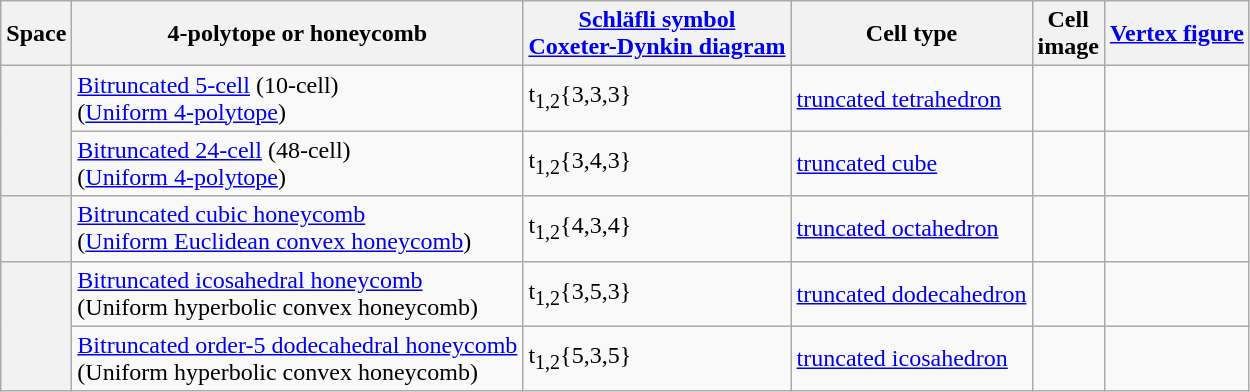<table class="wikitable">
<tr>
<th>Space</th>
<th>4-polytope or honeycomb</th>
<th><a href='#'>Schläfli symbol</a><br><a href='#'>Coxeter-Dynkin diagram</a></th>
<th>Cell type</th>
<th>Cell<br>image</th>
<th><a href='#'>Vertex figure</a></th>
</tr>
<tr>
<th rowspan=2></th>
<td><a href='#'>Bitruncated 5-cell</a> (10-cell)<br>(<a href='#'>Uniform 4-polytope</a>)</td>
<td>t<sub>1,2</sub>{3,3,3}<br></td>
<td><a href='#'>truncated tetrahedron</a></td>
<td></td>
<td></td>
</tr>
<tr>
<td><a href='#'>Bitruncated 24-cell</a> (48-cell)<br>(<a href='#'>Uniform 4-polytope</a>)</td>
<td>t<sub>1,2</sub>{3,4,3}<br></td>
<td><a href='#'>truncated cube</a></td>
<td></td>
<td></td>
</tr>
<tr>
<th></th>
<td><a href='#'>Bitruncated cubic honeycomb</a><br>(<a href='#'>Uniform Euclidean convex honeycomb</a>)</td>
<td>t<sub>1,2</sub>{4,3,4}<br></td>
<td><a href='#'>truncated octahedron</a></td>
<td></td>
<td></td>
</tr>
<tr>
<th rowspan=2></th>
<td><a href='#'>Bitruncated icosahedral honeycomb</a><br>(Uniform hyperbolic convex honeycomb)</td>
<td>t<sub>1,2</sub>{3,5,3}<br></td>
<td><a href='#'>truncated dodecahedron</a></td>
<td></td>
<td></td>
</tr>
<tr>
<td><a href='#'>Bitruncated order-5 dodecahedral honeycomb</a><br>(Uniform hyperbolic convex honeycomb)</td>
<td>t<sub>1,2</sub>{5,3,5}<br></td>
<td><a href='#'>truncated icosahedron</a></td>
<td></td>
<td></td>
</tr>
</table>
